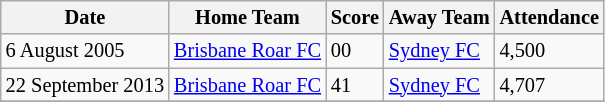<table class="wikitable defaultright col3center col4left" style="bgcolor=#bdb76b; font-size:85%;">
<tr>
<th>Date</th>
<th>Home Team</th>
<th>Score</th>
<th>Away Team</th>
<th>Attendance</th>
</tr>
<tr>
<td>6 August 2005</td>
<td><a href='#'>Brisbane Roar FC</a></td>
<td>00</td>
<td><a href='#'>Sydney FC</a></td>
<td>4,500</td>
</tr>
<tr>
<td>22 September 2013</td>
<td><a href='#'>Brisbane Roar FC</a></td>
<td>41</td>
<td><a href='#'>Sydney FC</a></td>
<td>4,707</td>
</tr>
<tr>
</tr>
</table>
